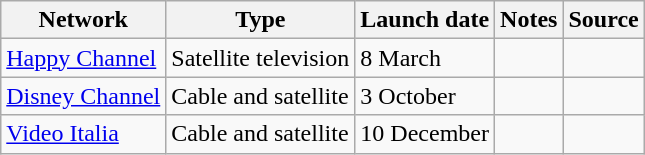<table class="wikitable sortable">
<tr>
<th>Network</th>
<th>Type</th>
<th>Launch date</th>
<th>Notes</th>
<th>Source</th>
</tr>
<tr>
<td><a href='#'>Happy Channel</a></td>
<td>Satellite television</td>
<td>8 March</td>
<td></td>
<td></td>
</tr>
<tr>
<td><a href='#'>Disney Channel</a></td>
<td>Cable and satellite</td>
<td>3 October</td>
<td></td>
<td></td>
</tr>
<tr>
<td><a href='#'>Video Italia</a></td>
<td>Cable and satellite</td>
<td>10 December</td>
<td></td>
<td></td>
</tr>
</table>
